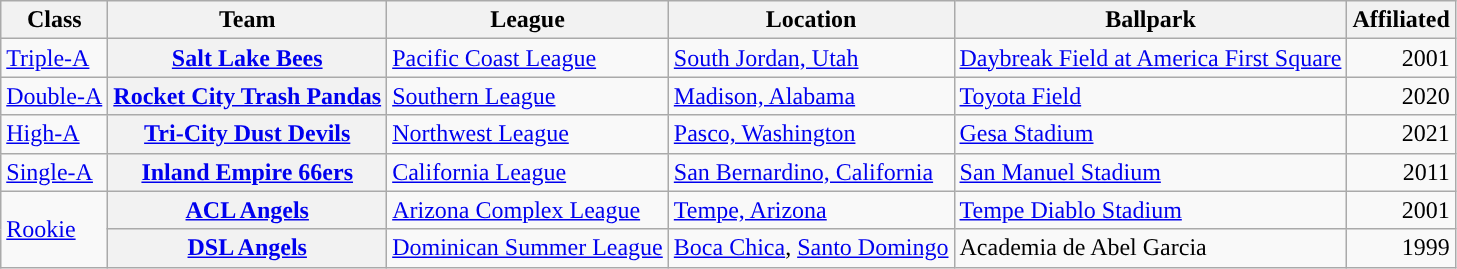<table class="wikitable plainrowheaders sortable">
<tr>
<th scope="col">Class</th>
<th scope="col">Team</th>
<th scope="col">League</th>
<th scope="col">Location</th>
<th scope="col">Ballpark</th>
<th scope="col">Affiliated</th>
</tr>
<tr>
<td><a href='#'>Triple-A</a></td>
<th scope="row"><a href='#'>Salt Lake Bees</a></th>
<td><a href='#'>Pacific Coast League</a></td>
<td><a href='#'>South Jordan, Utah</a></td>
<td><a href='#'>Daybreak Field at America First Square</a></td>
<td align="right">2001</td>
</tr>
<tr>
<td><a href='#'>Double-A</a></td>
<th scope="row"><a href='#'>Rocket City Trash Pandas</a></th>
<td><a href='#'>Southern League</a></td>
<td><a href='#'>Madison, Alabama</a></td>
<td><a href='#'>Toyota Field</a></td>
<td align="right">2020</td>
</tr>
<tr>
<td><a href='#'>High-A</a></td>
<th scope="row"><a href='#'>Tri-City Dust Devils</a></th>
<td><a href='#'>Northwest League</a></td>
<td><a href='#'>Pasco, Washington</a></td>
<td><a href='#'>Gesa Stadium</a></td>
<td align="right">2021</td>
</tr>
<tr>
<td><a href='#'>Single-A</a></td>
<th scope="row"><a href='#'>Inland Empire 66ers</a></th>
<td><a href='#'>California League</a></td>
<td><a href='#'>San Bernardino, California</a></td>
<td><a href='#'>San Manuel Stadium</a></td>
<td align="right">2011</td>
</tr>
<tr>
<td rowspan=2><a href='#'>Rookie</a></td>
<th scope="row"><a href='#'>ACL Angels</a></th>
<td><a href='#'>Arizona Complex League</a></td>
<td><a href='#'>Tempe, Arizona</a></td>
<td><a href='#'>Tempe Diablo Stadium</a></td>
<td align="right">2001</td>
</tr>
<tr>
<th scope="row"><a href='#'>DSL Angels</a></th>
<td><a href='#'>Dominican Summer League</a></td>
<td><a href='#'>Boca Chica</a>, <a href='#'>Santo Domingo</a></td>
<td>Academia de Abel Garcia</td>
<td align="right">1999</td>
</tr>
</table>
